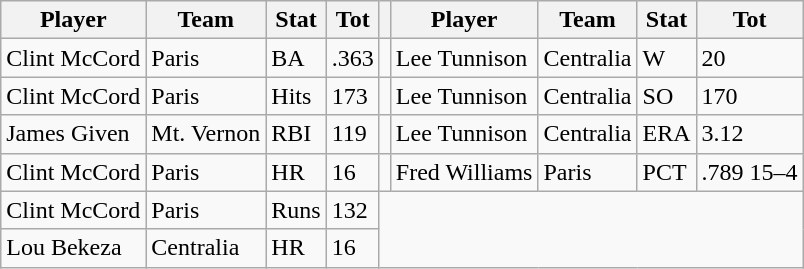<table class="wikitable">
<tr>
<th>Player</th>
<th>Team</th>
<th>Stat</th>
<th>Tot</th>
<th></th>
<th>Player</th>
<th>Team</th>
<th>Stat</th>
<th>Tot</th>
</tr>
<tr>
<td>Clint McCord</td>
<td>Paris</td>
<td>BA</td>
<td>.363</td>
<td></td>
<td>Lee Tunnison</td>
<td>Centralia</td>
<td>W</td>
<td>20</td>
</tr>
<tr>
<td>Clint McCord</td>
<td>Paris</td>
<td>Hits</td>
<td>173</td>
<td></td>
<td>Lee Tunnison</td>
<td>Centralia</td>
<td>SO</td>
<td>170</td>
</tr>
<tr>
<td>James Given</td>
<td>Mt. Vernon</td>
<td>RBI</td>
<td>119</td>
<td></td>
<td>Lee Tunnison</td>
<td>Centralia</td>
<td>ERA</td>
<td>3.12</td>
</tr>
<tr>
<td>Clint McCord</td>
<td>Paris</td>
<td>HR</td>
<td>16</td>
<td></td>
<td>Fred Williams</td>
<td>Paris</td>
<td>PCT</td>
<td>.789 15–4</td>
</tr>
<tr>
<td>Clint McCord</td>
<td>Paris</td>
<td>Runs</td>
<td>132</td>
</tr>
<tr>
<td>Lou Bekeza</td>
<td>Centralia</td>
<td>HR</td>
<td>16</td>
</tr>
</table>
